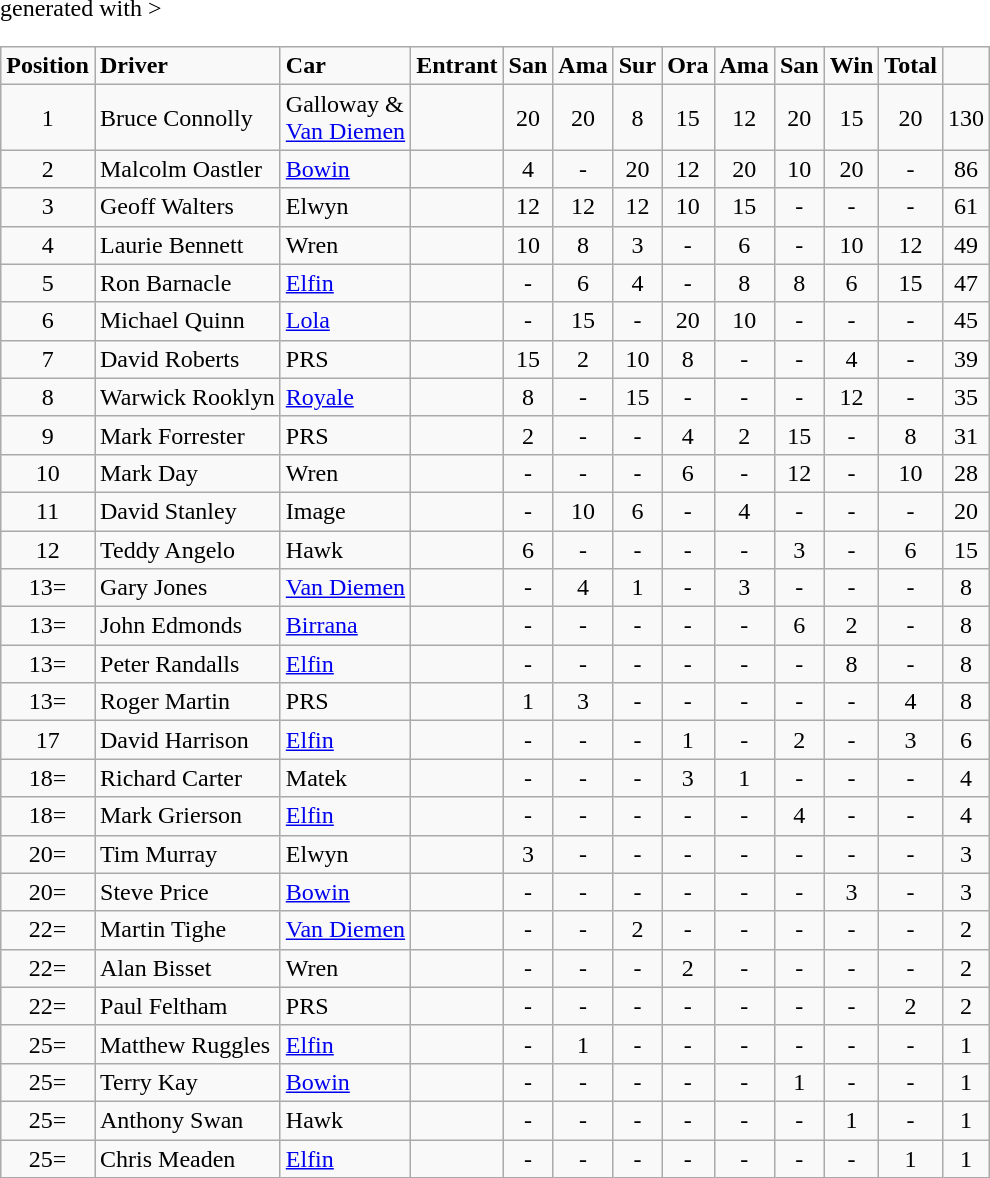<table class="wikitable" <hiddentext>generated with >
<tr style="font-weight:bold">
<td height="14" align="center">Position</td>
<td>Driver</td>
<td>Car</td>
<td>Entrant</td>
<td align="center">San</td>
<td align="center">Ama</td>
<td align="center">Sur</td>
<td align="center">Ora</td>
<td align="center">Ama</td>
<td align="center">San</td>
<td align="center">Win</td>
<td align="center">Total</td>
</tr>
<tr>
<td height="14" align="center">1</td>
<td>Bruce Connolly</td>
<td>Galloway & <br> <a href='#'>Van Diemen</a></td>
<td> </td>
<td align="center">20</td>
<td align="center">20</td>
<td align="center">8</td>
<td align="center">15</td>
<td align="center">12</td>
<td align="center">20</td>
<td align="center">15</td>
<td align="center">20</td>
<td align="center">130</td>
</tr>
<tr>
<td height="14" align="center">2</td>
<td>Malcolm Oastler</td>
<td><a href='#'>Bowin</a></td>
<td> </td>
<td align="center">4</td>
<td align="center">-</td>
<td align="center">20</td>
<td align="center">12</td>
<td align="center">20</td>
<td align="center">10</td>
<td align="center">20</td>
<td align="center">-</td>
<td align="center">86</td>
</tr>
<tr>
<td height="14" align="center">3</td>
<td>Geoff Walters</td>
<td>Elwyn</td>
<td> </td>
<td align="center">12</td>
<td align="center">12</td>
<td align="center">12</td>
<td align="center">10</td>
<td align="center">15</td>
<td align="center">-</td>
<td align="center">-</td>
<td align="center">-</td>
<td align="center">61</td>
</tr>
<tr>
<td height="14" align="center">4</td>
<td>Laurie Bennett</td>
<td>Wren</td>
<td> </td>
<td align="center">10</td>
<td align="center">8</td>
<td align="center">3</td>
<td align="center">-</td>
<td align="center">6</td>
<td align="center">-</td>
<td align="center">10</td>
<td align="center">12</td>
<td align="center">49</td>
</tr>
<tr>
<td height="14" align="center">5</td>
<td>Ron Barnacle</td>
<td><a href='#'>Elfin</a></td>
<td> </td>
<td align="center">-</td>
<td align="center">6</td>
<td align="center">4</td>
<td align="center">-</td>
<td align="center">8</td>
<td align="center">8</td>
<td align="center">6</td>
<td align="center">15</td>
<td align="center">47</td>
</tr>
<tr>
<td height="14" align="center">6</td>
<td>Michael Quinn</td>
<td><a href='#'>Lola</a></td>
<td> </td>
<td align="center">-</td>
<td align="center">15</td>
<td align="center">-</td>
<td align="center">20</td>
<td align="center">10</td>
<td align="center">-</td>
<td align="center">-</td>
<td align="center">-</td>
<td align="center">45</td>
</tr>
<tr>
<td height="14" align="center">7</td>
<td>David Roberts</td>
<td>PRS</td>
<td> </td>
<td align="center">15</td>
<td align="center">2</td>
<td align="center">10</td>
<td align="center">8</td>
<td align="center">-</td>
<td align="center">-</td>
<td align="center">4</td>
<td align="center">-</td>
<td align="center">39</td>
</tr>
<tr>
<td height="14" align="center">8</td>
<td>Warwick Rooklyn</td>
<td><a href='#'>Royale</a></td>
<td> </td>
<td align="center">8</td>
<td align="center">-</td>
<td align="center">15</td>
<td align="center">-</td>
<td align="center">-</td>
<td align="center">-</td>
<td align="center">12</td>
<td align="center">-</td>
<td align="center">35</td>
</tr>
<tr>
<td height="14" align="center">9</td>
<td>Mark Forrester</td>
<td>PRS</td>
<td> </td>
<td align="center">2</td>
<td align="center">-</td>
<td align="center">-</td>
<td align="center">4</td>
<td align="center">2</td>
<td align="center">15</td>
<td align="center">-</td>
<td align="center">8</td>
<td align="center">31</td>
</tr>
<tr>
<td height="14" align="center">10</td>
<td>Mark Day</td>
<td>Wren</td>
<td> </td>
<td align="center">-</td>
<td align="center">-</td>
<td align="center">-</td>
<td align="center">6</td>
<td align="center">-</td>
<td align="center">12</td>
<td align="center">-</td>
<td align="center">10</td>
<td align="center">28</td>
</tr>
<tr>
<td height="14" align="center">11</td>
<td>David Stanley</td>
<td>Image</td>
<td> </td>
<td align="center">-</td>
<td align="center">10</td>
<td align="center">6</td>
<td align="center">-</td>
<td align="center">4</td>
<td align="center">-</td>
<td align="center">-</td>
<td align="center">-</td>
<td align="center">20</td>
</tr>
<tr>
<td height="14" align="center">12</td>
<td>Teddy Angelo</td>
<td>Hawk</td>
<td> </td>
<td align="center">6</td>
<td align="center">-</td>
<td align="center">-</td>
<td align="center">-</td>
<td align="center">-</td>
<td align="center">3</td>
<td align="center">-</td>
<td align="center">6</td>
<td align="center">15</td>
</tr>
<tr>
<td height="14" align="center">13=</td>
<td>Gary Jones</td>
<td><a href='#'>Van Diemen</a></td>
<td> </td>
<td align="center">-</td>
<td align="center">4</td>
<td align="center">1</td>
<td align="center">-</td>
<td align="center">3</td>
<td align="center">-</td>
<td align="center">-</td>
<td align="center">-</td>
<td align="center">8</td>
</tr>
<tr>
<td height="14" align="center">13=</td>
<td>John Edmonds</td>
<td><a href='#'>Birrana</a></td>
<td> </td>
<td align="center">-</td>
<td align="center">-</td>
<td align="center">-</td>
<td align="center">-</td>
<td align="center">-</td>
<td align="center">6</td>
<td align="center">2</td>
<td align="center">-</td>
<td align="center">8</td>
</tr>
<tr>
<td height="14" align="center">13=</td>
<td>Peter Randalls</td>
<td><a href='#'>Elfin</a></td>
<td> </td>
<td align="center">-</td>
<td align="center">-</td>
<td align="center">-</td>
<td align="center">-</td>
<td align="center">-</td>
<td align="center">-</td>
<td align="center">8</td>
<td align="center">-</td>
<td align="center">8</td>
</tr>
<tr>
<td height="14" align="center">13=</td>
<td>Roger Martin</td>
<td>PRS</td>
<td> </td>
<td align="center">1</td>
<td align="center">3</td>
<td align="center">-</td>
<td align="center">-</td>
<td align="center">-</td>
<td align="center">-</td>
<td align="center">-</td>
<td align="center">4</td>
<td align="center">8</td>
</tr>
<tr>
<td height="14" align="center">17</td>
<td>David Harrison</td>
<td><a href='#'>Elfin</a></td>
<td> </td>
<td align="center">-</td>
<td align="center">-</td>
<td align="center">-</td>
<td align="center">1</td>
<td align="center">-</td>
<td align="center">2</td>
<td align="center">-</td>
<td align="center">3</td>
<td align="center">6</td>
</tr>
<tr>
<td height="14" align="center">18=</td>
<td>Richard Carter</td>
<td>Matek</td>
<td> </td>
<td align="center">-</td>
<td align="center">-</td>
<td align="center">-</td>
<td align="center">3</td>
<td align="center">1</td>
<td align="center">-</td>
<td align="center">-</td>
<td align="center">-</td>
<td align="center">4</td>
</tr>
<tr>
<td height="14" align="center">18=</td>
<td>Mark Grierson</td>
<td><a href='#'>Elfin</a></td>
<td> </td>
<td align="center">-</td>
<td align="center">-</td>
<td align="center">-</td>
<td align="center">-</td>
<td align="center">-</td>
<td align="center">4</td>
<td align="center">-</td>
<td align="center">-</td>
<td align="center">4</td>
</tr>
<tr>
<td height="14" align="center">20=</td>
<td>Tim Murray</td>
<td>Elwyn</td>
<td> </td>
<td align="center">3</td>
<td align="center">-</td>
<td align="center">-</td>
<td align="center">-</td>
<td align="center">-</td>
<td align="center">-</td>
<td align="center">-</td>
<td align="center">-</td>
<td align="center">3</td>
</tr>
<tr>
<td height="14" align="center">20=</td>
<td>Steve Price</td>
<td><a href='#'>Bowin</a></td>
<td> </td>
<td align="center">-</td>
<td align="center">-</td>
<td align="center">-</td>
<td align="center">-</td>
<td align="center">-</td>
<td align="center">-</td>
<td align="center">3</td>
<td align="center">-</td>
<td align="center">3</td>
</tr>
<tr>
<td height="14" align="center">22=</td>
<td>Martin Tighe</td>
<td><a href='#'>Van Diemen</a></td>
<td> </td>
<td align="center">-</td>
<td align="center">-</td>
<td align="center">2</td>
<td align="center">-</td>
<td align="center">-</td>
<td align="center">-</td>
<td align="center">-</td>
<td align="center">-</td>
<td align="center">2</td>
</tr>
<tr>
<td height="14" align="center">22=</td>
<td>Alan Bisset</td>
<td>Wren</td>
<td> </td>
<td align="center">-</td>
<td align="center">-</td>
<td align="center">-</td>
<td align="center">2</td>
<td align="center">-</td>
<td align="center">-</td>
<td align="center">-</td>
<td align="center">-</td>
<td align="center">2</td>
</tr>
<tr>
<td height="14" align="center">22=</td>
<td>Paul Feltham</td>
<td>PRS</td>
<td> </td>
<td align="center">-</td>
<td align="center">-</td>
<td align="center">-</td>
<td align="center">-</td>
<td align="center">-</td>
<td align="center">-</td>
<td align="center">-</td>
<td align="center">2</td>
<td align="center">2</td>
</tr>
<tr>
<td height="14" align="center">25=</td>
<td>Matthew Ruggles</td>
<td><a href='#'>Elfin</a></td>
<td> </td>
<td align="center">-</td>
<td align="center">1</td>
<td align="center">-</td>
<td align="center">-</td>
<td align="center">-</td>
<td align="center">-</td>
<td align="center">-</td>
<td align="center">-</td>
<td align="center">1</td>
</tr>
<tr>
<td height="14" align="center">25=</td>
<td>Terry Kay</td>
<td><a href='#'>Bowin</a></td>
<td> </td>
<td align="center">-</td>
<td align="center">-</td>
<td align="center">-</td>
<td align="center">-</td>
<td align="center">-</td>
<td align="center">1</td>
<td align="center">-</td>
<td align="center">-</td>
<td align="center">1</td>
</tr>
<tr>
<td height="14" align="center">25=</td>
<td>Anthony Swan</td>
<td>Hawk</td>
<td> </td>
<td align="center">-</td>
<td align="center">-</td>
<td align="center">-</td>
<td align="center">-</td>
<td align="center">-</td>
<td align="center">-</td>
<td align="center">1</td>
<td align="center">-</td>
<td align="center">1</td>
</tr>
<tr>
<td height="14" align="center">25=</td>
<td>Chris Meaden</td>
<td><a href='#'>Elfin</a></td>
<td> </td>
<td align="center">-</td>
<td align="center">-</td>
<td align="center">-</td>
<td align="center">-</td>
<td align="center">-</td>
<td align="center">-</td>
<td align="center">-</td>
<td align="center">1</td>
<td align="center">1</td>
</tr>
</table>
